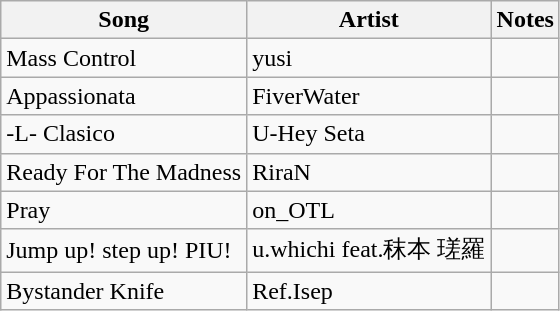<table class="wikitable">
<tr>
<th>Song</th>
<th>Artist</th>
<th>Notes</th>
</tr>
<tr>
<td>Mass Control</td>
<td>yusi</td>
<td></td>
</tr>
<tr>
<td>Appassionata</td>
<td>FiverWater</td>
<td></td>
</tr>
<tr>
<td>-L- Clasico</td>
<td>U-Hey Seta</td>
<td></td>
</tr>
<tr>
<td>Ready For The Madness</td>
<td>RiraN</td>
<td></td>
</tr>
<tr>
<td>Pray</td>
<td>on_OTL</td>
<td></td>
</tr>
<tr>
<td>Jump up! step up! PIU!</td>
<td>u.whichi feat.秣本 瑳羅</td>
<td></td>
</tr>
<tr>
<td>Bystander Knife</td>
<td>Ref.Isep</td>
<td></td>
</tr>
</table>
